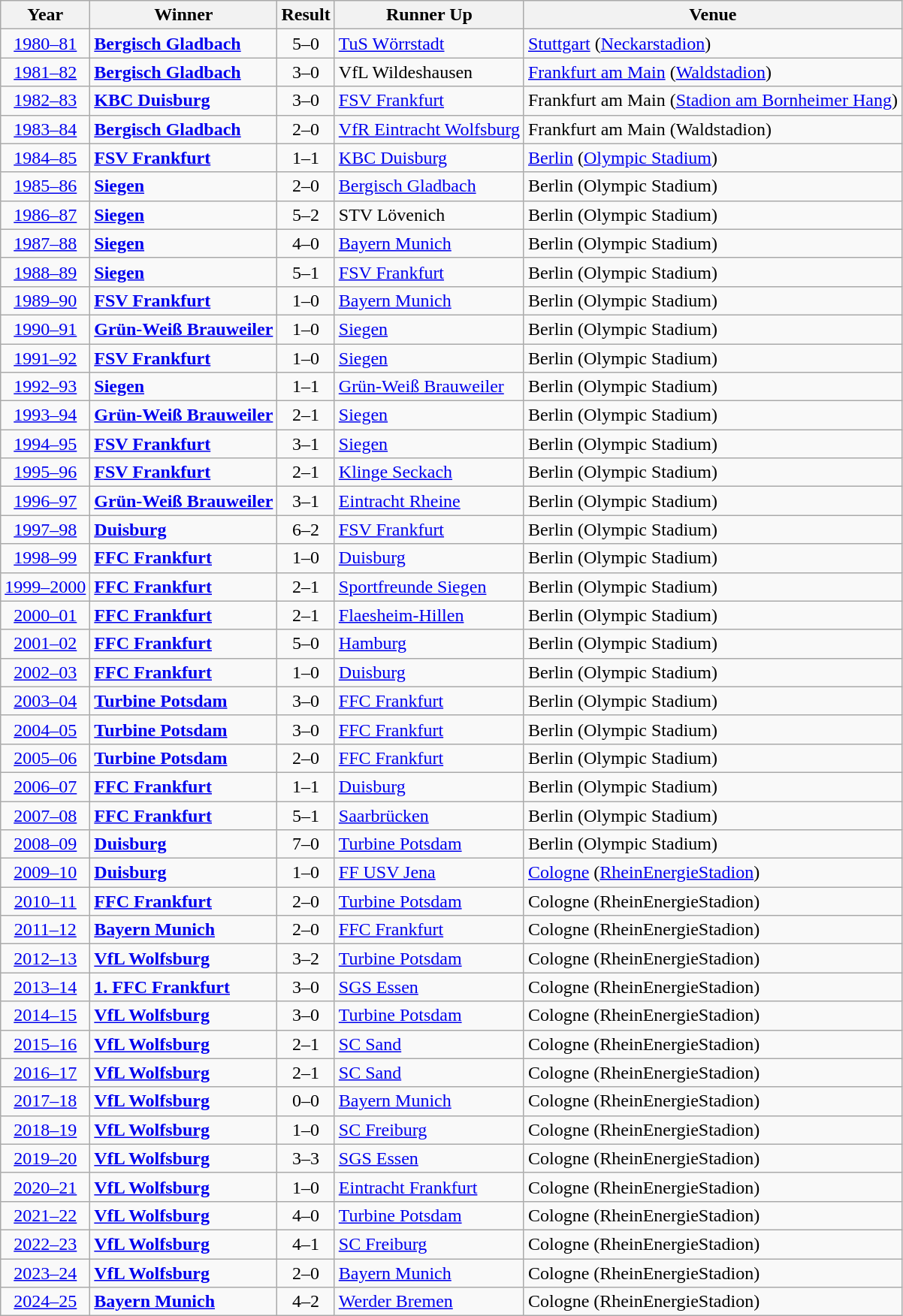<table class="sortable wikitable">
<tr>
<th>Year</th>
<th>Winner</th>
<th>Result</th>
<th>Runner Up</th>
<th>Venue</th>
</tr>
<tr>
<td align=center><a href='#'>1980–81</a></td>
<td><strong><a href='#'>Bergisch Gladbach</a></strong></td>
<td align=center>5–0</td>
<td><a href='#'>TuS Wörrstadt</a></td>
<td><a href='#'>Stuttgart</a> (<a href='#'>Neckarstadion</a>)</td>
</tr>
<tr>
<td align=center><a href='#'>1981–82</a></td>
<td><strong><a href='#'>Bergisch Gladbach</a></strong></td>
<td align=center>3–0</td>
<td>VfL Wildeshausen</td>
<td><a href='#'>Frankfurt am Main</a> (<a href='#'>Waldstadion</a>)</td>
</tr>
<tr>
<td align=center><a href='#'>1982–83</a></td>
<td><strong><a href='#'>KBC Duisburg</a></strong></td>
<td align=center>3–0</td>
<td><a href='#'>FSV Frankfurt</a></td>
<td>Frankfurt am Main (<a href='#'>Stadion am Bornheimer Hang</a>)</td>
</tr>
<tr>
<td align=center><a href='#'>1983–84</a></td>
<td><strong><a href='#'>Bergisch Gladbach</a></strong></td>
<td align=center>2–0</td>
<td><a href='#'>VfR Eintracht Wolfsburg</a></td>
<td>Frankfurt am Main (Waldstadion)</td>
</tr>
<tr>
<td align=center><a href='#'>1984–85</a></td>
<td><strong><a href='#'>FSV Frankfurt</a></strong></td>
<td align=center>1–1  </td>
<td><a href='#'>KBC Duisburg</a></td>
<td><a href='#'>Berlin</a> (<a href='#'>Olympic Stadium</a>)</td>
</tr>
<tr>
<td align=center><a href='#'>1985–86</a></td>
<td><strong><a href='#'>Siegen</a></strong></td>
<td align=center>2–0</td>
<td><a href='#'>Bergisch Gladbach</a></td>
<td>Berlin (Olympic Stadium)</td>
</tr>
<tr>
<td align=center><a href='#'>1986–87</a></td>
<td><strong><a href='#'>Siegen</a></strong></td>
<td align=center>5–2</td>
<td>STV Lövenich</td>
<td>Berlin (Olympic Stadium)</td>
</tr>
<tr>
<td align=center><a href='#'>1987–88</a></td>
<td><strong><a href='#'>Siegen</a></strong></td>
<td align=center>4–0</td>
<td><a href='#'>Bayern Munich</a></td>
<td>Berlin (Olympic Stadium)</td>
</tr>
<tr>
<td align=center><a href='#'>1988–89</a></td>
<td><strong><a href='#'>Siegen</a></strong></td>
<td align=center>5–1</td>
<td><a href='#'>FSV Frankfurt</a></td>
<td>Berlin (Olympic Stadium)</td>
</tr>
<tr>
<td align=center><a href='#'>1989–90</a></td>
<td><strong><a href='#'>FSV Frankfurt</a></strong></td>
<td align=center>1–0</td>
<td><a href='#'>Bayern Munich</a></td>
<td>Berlin (Olympic Stadium)</td>
</tr>
<tr>
<td align=center><a href='#'>1990–91</a></td>
<td><strong><a href='#'>Grün-Weiß Brauweiler</a></strong></td>
<td align=center>1–0</td>
<td><a href='#'>Siegen</a></td>
<td>Berlin (Olympic Stadium)</td>
</tr>
<tr>
<td align=center><a href='#'>1991–92</a></td>
<td><strong><a href='#'>FSV Frankfurt</a></strong></td>
<td align=center>1–0</td>
<td><a href='#'>Siegen</a></td>
<td>Berlin (Olympic Stadium)</td>
</tr>
<tr>
<td align=center><a href='#'>1992–93</a></td>
<td><strong><a href='#'>Siegen</a></strong></td>
<td align=center>1–1  </td>
<td><a href='#'>Grün-Weiß Brauweiler</a></td>
<td>Berlin (Olympic Stadium)</td>
</tr>
<tr>
<td align=center><a href='#'>1993–94</a></td>
<td><strong><a href='#'>Grün-Weiß Brauweiler</a></strong></td>
<td align=center>2–1</td>
<td><a href='#'>Siegen</a></td>
<td>Berlin (Olympic Stadium)</td>
</tr>
<tr>
<td align=center><a href='#'>1994–95</a></td>
<td><strong><a href='#'>FSV Frankfurt</a></strong></td>
<td align=center>3–1</td>
<td><a href='#'>Siegen</a></td>
<td>Berlin (Olympic Stadium)</td>
</tr>
<tr>
<td align=center><a href='#'>1995–96</a></td>
<td><strong><a href='#'>FSV Frankfurt</a></strong></td>
<td align=center>2–1</td>
<td><a href='#'>Klinge Seckach</a></td>
<td>Berlin (Olympic Stadium)</td>
</tr>
<tr>
<td align=center><a href='#'>1996–97</a></td>
<td><strong><a href='#'>Grün-Weiß Brauweiler</a></strong></td>
<td align=center>3–1</td>
<td><a href='#'>Eintracht Rheine</a></td>
<td>Berlin (Olympic Stadium)</td>
</tr>
<tr>
<td align=center><a href='#'>1997–98</a></td>
<td><strong><a href='#'>Duisburg</a></strong></td>
<td align=center>6–2</td>
<td><a href='#'>FSV Frankfurt</a></td>
<td>Berlin (Olympic Stadium)</td>
</tr>
<tr>
<td align=center><a href='#'>1998–99</a></td>
<td><strong><a href='#'>FFC Frankfurt</a></strong></td>
<td align=center>1–0</td>
<td><a href='#'>Duisburg</a></td>
<td>Berlin (Olympic Stadium)</td>
</tr>
<tr>
<td align=center><a href='#'>1999–2000</a></td>
<td><strong><a href='#'>FFC Frankfurt</a></strong></td>
<td align=center>2–1</td>
<td><a href='#'>Sportfreunde Siegen</a></td>
<td>Berlin (Olympic Stadium)</td>
</tr>
<tr>
<td align=center><a href='#'>2000–01</a></td>
<td><strong><a href='#'>FFC Frankfurt</a></strong></td>
<td align=center>2–1</td>
<td><a href='#'>Flaesheim-Hillen</a></td>
<td>Berlin (Olympic Stadium)</td>
</tr>
<tr>
<td align=center><a href='#'>2001–02</a></td>
<td><strong><a href='#'>FFC Frankfurt</a></strong></td>
<td align=center>5–0</td>
<td><a href='#'>Hamburg</a></td>
<td>Berlin (Olympic Stadium)</td>
</tr>
<tr>
<td align=center><a href='#'>2002–03</a></td>
<td><strong><a href='#'>FFC Frankfurt</a></strong></td>
<td align=center>1–0</td>
<td><a href='#'>Duisburg</a></td>
<td>Berlin (Olympic Stadium)</td>
</tr>
<tr>
<td align=center><a href='#'>2003–04</a></td>
<td><strong><a href='#'>Turbine Potsdam</a></strong></td>
<td align=center>3–0</td>
<td><a href='#'>FFC Frankfurt</a></td>
<td>Berlin (Olympic Stadium)</td>
</tr>
<tr>
<td align=center><a href='#'>2004–05</a></td>
<td><strong><a href='#'>Turbine Potsdam</a></strong></td>
<td align=center>3–0</td>
<td><a href='#'>FFC Frankfurt</a></td>
<td>Berlin (Olympic Stadium)</td>
</tr>
<tr>
<td align=center><a href='#'>2005–06</a></td>
<td><strong><a href='#'>Turbine Potsdam</a></strong></td>
<td align=center>2–0</td>
<td><a href='#'>FFC Frankfurt</a></td>
<td>Berlin (Olympic Stadium)</td>
</tr>
<tr>
<td align=center><a href='#'>2006–07</a></td>
<td><strong><a href='#'>FFC Frankfurt</a></strong></td>
<td align=center>1–1 </td>
<td><a href='#'>Duisburg</a></td>
<td>Berlin (Olympic Stadium)</td>
</tr>
<tr>
<td align=center><a href='#'>2007–08</a></td>
<td><strong><a href='#'>FFC Frankfurt</a></strong></td>
<td align=center>5–1</td>
<td><a href='#'>Saarbrücken</a></td>
<td>Berlin (Olympic Stadium)</td>
</tr>
<tr>
<td align=center><a href='#'>2008–09</a></td>
<td><strong><a href='#'>Duisburg</a></strong></td>
<td align=center>7–0</td>
<td><a href='#'>Turbine Potsdam</a></td>
<td>Berlin (Olympic Stadium)</td>
</tr>
<tr>
<td align=center><a href='#'>2009–10</a></td>
<td><strong><a href='#'>Duisburg</a></strong></td>
<td align=center>1–0</td>
<td><a href='#'>FF USV Jena</a></td>
<td><a href='#'>Cologne</a> (<a href='#'>RheinEnergieStadion</a>)</td>
</tr>
<tr>
<td align=center><a href='#'>2010–11</a></td>
<td><strong><a href='#'>FFC Frankfurt</a></strong></td>
<td align=center>2–0</td>
<td><a href='#'>Turbine Potsdam</a></td>
<td>Cologne (RheinEnergieStadion)</td>
</tr>
<tr>
<td align=center><a href='#'>2011–12</a></td>
<td><strong><a href='#'>Bayern Munich</a></strong></td>
<td align=center>2–0</td>
<td><a href='#'>FFC Frankfurt</a></td>
<td>Cologne (RheinEnergieStadion)</td>
</tr>
<tr>
<td align=center><a href='#'>2012–13</a></td>
<td><strong><a href='#'>VfL Wolfsburg</a></strong></td>
<td align=center>3–2</td>
<td><a href='#'>Turbine Potsdam</a></td>
<td>Cologne (RheinEnergieStadion)</td>
</tr>
<tr>
<td align=center><a href='#'>2013–14</a></td>
<td><strong><a href='#'>1. FFC Frankfurt</a></strong></td>
<td align=center>3–0</td>
<td><a href='#'>SGS Essen</a></td>
<td>Cologne (RheinEnergieStadion)</td>
</tr>
<tr>
<td align=center><a href='#'>2014–15</a></td>
<td><strong><a href='#'>VfL Wolfsburg</a></strong></td>
<td align=center>3–0</td>
<td><a href='#'>Turbine Potsdam</a></td>
<td>Cologne (RheinEnergieStadion)</td>
</tr>
<tr>
<td align=center><a href='#'>2015–16</a></td>
<td><strong><a href='#'>VfL Wolfsburg</a></strong></td>
<td align=center>2–1</td>
<td><a href='#'>SC Sand</a></td>
<td>Cologne (RheinEnergieStadion)</td>
</tr>
<tr>
<td align=center><a href='#'>2016–17</a></td>
<td><strong><a href='#'>VfL Wolfsburg</a></strong></td>
<td align=center>2–1</td>
<td><a href='#'>SC Sand</a></td>
<td>Cologne (RheinEnergieStadion)</td>
</tr>
<tr>
<td align=center><a href='#'>2017–18</a></td>
<td><strong><a href='#'>VfL Wolfsburg</a></strong></td>
<td align=center>0–0  </td>
<td><a href='#'>Bayern Munich</a></td>
<td>Cologne (RheinEnergieStadion)</td>
</tr>
<tr>
<td align=center><a href='#'>2018–19</a></td>
<td><strong><a href='#'>VfL Wolfsburg</a></strong></td>
<td align=center>1–0</td>
<td><a href='#'>SC Freiburg</a></td>
<td>Cologne (RheinEnergieStadion)</td>
</tr>
<tr>
<td align=center><a href='#'>2019–20</a></td>
<td><strong><a href='#'>VfL Wolfsburg</a></strong></td>
<td align=center>3–3  </td>
<td><a href='#'>SGS Essen</a></td>
<td>Cologne (RheinEnergieStadion)</td>
</tr>
<tr>
<td align=center><a href='#'>2020–21</a></td>
<td><strong><a href='#'>VfL Wolfsburg</a></strong></td>
<td align=center>1–0 </td>
<td><a href='#'>Eintracht Frankfurt</a></td>
<td>Cologne (RheinEnergieStadion)</td>
</tr>
<tr>
<td align=center><a href='#'>2021–22</a></td>
<td><strong><a href='#'>VfL Wolfsburg</a></strong></td>
<td align=center>4–0</td>
<td><a href='#'>Turbine Potsdam</a></td>
<td>Cologne (RheinEnergieStadion)</td>
</tr>
<tr>
<td align=center><a href='#'>2022–23</a></td>
<td><strong><a href='#'>VfL Wolfsburg</a></strong></td>
<td align=center>4–1</td>
<td><a href='#'>SC Freiburg</a></td>
<td>Cologne (RheinEnergieStadion)</td>
</tr>
<tr>
<td align=center><a href='#'>2023–24</a></td>
<td><strong><a href='#'>VfL Wolfsburg</a></strong></td>
<td align=center>2–0</td>
<td><a href='#'>Bayern Munich</a></td>
<td>Cologne (RheinEnergieStadion)</td>
</tr>
<tr>
<td align=center><a href='#'>2024–25</a></td>
<td><strong><a href='#'>Bayern Munich</a></strong></td>
<td align=center>4–2</td>
<td><a href='#'>Werder Bremen</a></td>
<td>Cologne (RheinEnergieStadion)</td>
</tr>
</table>
